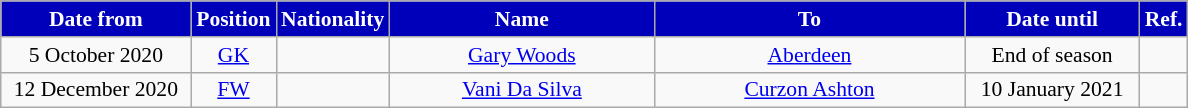<table class="wikitable"  style="text-align:center; font-size:90%; ">
<tr>
<th style="background:#0000BB; color:#FFFFFF; width:120px;">Date from</th>
<th style="background:#0000BB; color:#FFFFFF; width:50px;">Position</th>
<th style="background:#0000BB; color:#FFFFFF; width:50px;">Nationality</th>
<th style="background:#0000BB; color:#FFFFFF; width:170px;">Name</th>
<th style="background:#0000BB; color:#FFFFFF; width:200px;">To</th>
<th style="background:#0000BB; color:#FFFFFF; width:110px;">Date until</th>
<th style="background:#0000BB; color:#FFFFFF; width:25px;">Ref.</th>
</tr>
<tr>
<td>5 October 2020</td>
<td><a href='#'>GK</a></td>
<td></td>
<td><a href='#'>Gary Woods</a></td>
<td> <a href='#'>Aberdeen</a></td>
<td>End of season</td>
<td></td>
</tr>
<tr>
<td>12 December 2020</td>
<td><a href='#'>FW</a></td>
<td></td>
<td><a href='#'>Vani Da Silva</a></td>
<td> <a href='#'>Curzon Ashton</a></td>
<td>10 January 2021</td>
<td></td>
</tr>
</table>
